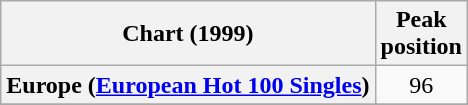<table class="wikitable sortable plainrowheaders" style="text-align:center">
<tr>
<th scope="col">Chart (1999)</th>
<th scope="col">Peak<br>position</th>
</tr>
<tr>
<th scope="row">Europe (<a href='#'>European Hot 100 Singles</a>)</th>
<td>96</td>
</tr>
<tr>
</tr>
</table>
